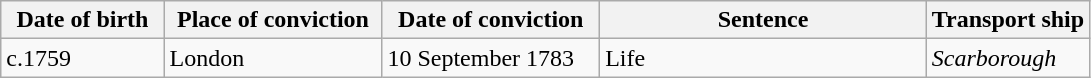<table class="wikitable sortable plainrowheaders" style="width=1024px;">
<tr>
<th style="width: 15%;">Date of birth</th>
<th style="width: 20%;">Place of conviction</th>
<th style="width: 20%;">Date of conviction</th>
<th style="width: 30%;">Sentence</th>
<th style="width: 15%;">Transport ship</th>
</tr>
<tr>
<td>c.1759</td>
<td>London</td>
<td>10 September 1783</td>
<td>Life</td>
<td><em>Scarborough</em></td>
</tr>
</table>
